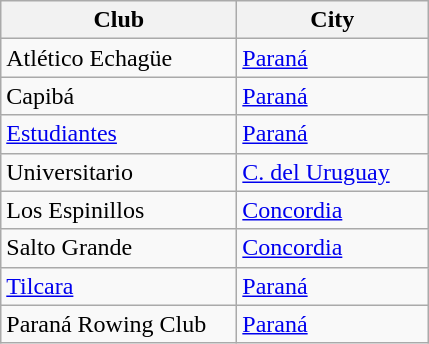<table class="wikitable sortable" style="align=left">
<tr>
<th width=150px>Club</th>
<th width=120px>City</th>
</tr>
<tr>
<td>Atlético Echagüe</td>
<td><a href='#'>Paraná</a></td>
</tr>
<tr>
<td>Capibá</td>
<td><a href='#'>Paraná</a></td>
</tr>
<tr>
<td><a href='#'>Estudiantes</a></td>
<td><a href='#'>Paraná</a></td>
</tr>
<tr>
<td>Universitario</td>
<td><a href='#'>C. del Uruguay</a></td>
</tr>
<tr>
<td>Los Espinillos</td>
<td><a href='#'>Concordia</a></td>
</tr>
<tr>
<td>Salto Grande</td>
<td><a href='#'>Concordia</a></td>
</tr>
<tr>
<td><a href='#'>Tilcara</a></td>
<td><a href='#'>Paraná</a></td>
</tr>
<tr>
<td>Paraná Rowing Club</td>
<td><a href='#'>Paraná</a></td>
</tr>
</table>
